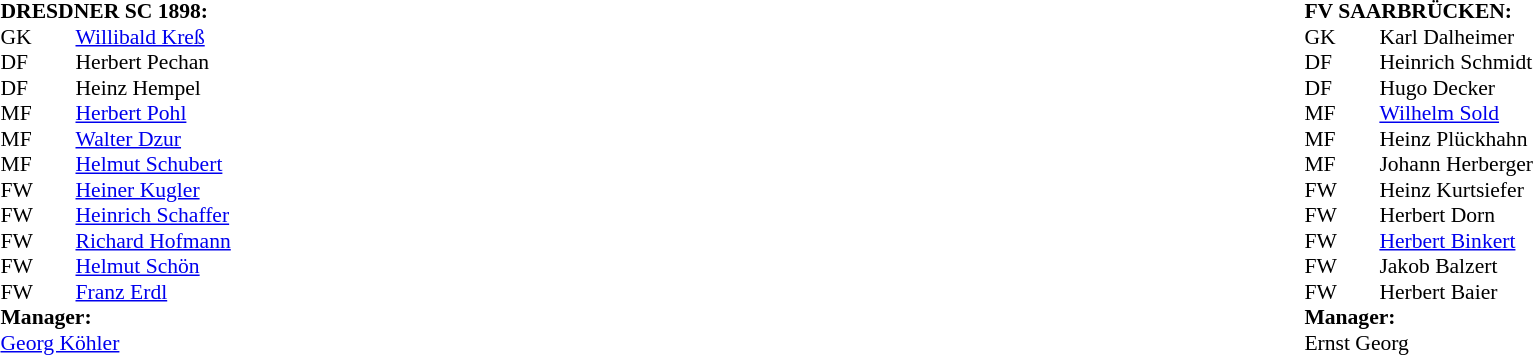<table width="100%">
<tr>
<td valign="top" width="50%"><br><table style="font-size: 90%" cellspacing="0" cellpadding="0">
<tr>
<td colspan="4"><strong>DRESDNER SC 1898:</strong></td>
</tr>
<tr>
<th width="25"></th>
<th width="25"></th>
</tr>
<tr>
<td>GK</td>
<td><strong> </strong></td>
<td> <a href='#'>Willibald Kreß</a></td>
</tr>
<tr>
<td>DF</td>
<td><strong> </strong></td>
<td> Herbert Pechan</td>
</tr>
<tr>
<td>DF</td>
<td><strong> </strong></td>
<td> Heinz Hempel</td>
</tr>
<tr>
<td>MF</td>
<td><strong> </strong></td>
<td> <a href='#'>Herbert Pohl</a></td>
</tr>
<tr>
<td>MF</td>
<td><strong> </strong></td>
<td> <a href='#'>Walter Dzur</a></td>
</tr>
<tr>
<td>MF</td>
<td><strong> </strong></td>
<td> <a href='#'>Helmut Schubert</a></td>
</tr>
<tr>
<td>FW</td>
<td><strong> </strong></td>
<td> <a href='#'>Heiner Kugler</a></td>
</tr>
<tr>
<td>FW</td>
<td><strong> </strong></td>
<td> <a href='#'>Heinrich Schaffer</a></td>
</tr>
<tr>
<td>FW</td>
<td><strong> </strong></td>
<td> <a href='#'>Richard Hofmann</a></td>
</tr>
<tr>
<td>FW</td>
<td><strong> </strong></td>
<td> <a href='#'>Helmut Schön</a></td>
</tr>
<tr>
<td>FW</td>
<td><strong> </strong></td>
<td> <a href='#'>Franz Erdl</a></td>
</tr>
<tr>
<td colspan=3><strong>Manager:</strong></td>
</tr>
<tr>
<td colspan="4"> <a href='#'>Georg Köhler</a></td>
</tr>
</table>
</td>
<td></td>
<td valign="top" width="50%"><br><table style="font-size: 90%" cellspacing="0" cellpadding="0" align="center">
<tr>
<td colspan="4"><strong>FV SAARBRÜCKEN:</strong></td>
</tr>
<tr>
<th width="25"></th>
<th width="25"></th>
</tr>
<tr>
<td>GK</td>
<td><strong> </strong></td>
<td> Karl Dalheimer</td>
</tr>
<tr>
<td>DF</td>
<td><strong> </strong></td>
<td> Heinrich Schmidt</td>
</tr>
<tr>
<td>DF</td>
<td><strong> </strong></td>
<td> Hugo Decker</td>
</tr>
<tr>
<td>MF</td>
<td><strong> </strong></td>
<td> <a href='#'>Wilhelm Sold</a></td>
</tr>
<tr>
<td>MF</td>
<td><strong> </strong></td>
<td> Heinz Plückhahn</td>
</tr>
<tr>
<td>MF</td>
<td><strong> </strong></td>
<td> Johann Herberger</td>
</tr>
<tr>
<td>FW</td>
<td><strong> </strong></td>
<td> Heinz Kurtsiefer</td>
</tr>
<tr>
<td>FW</td>
<td><strong> </strong></td>
<td> Herbert Dorn</td>
</tr>
<tr>
<td>FW</td>
<td><strong> </strong></td>
<td> <a href='#'>Herbert Binkert</a></td>
</tr>
<tr>
<td>FW</td>
<td><strong> </strong></td>
<td> Jakob Balzert</td>
</tr>
<tr>
<td>FW</td>
<td><strong> </strong></td>
<td> Herbert Baier</td>
</tr>
<tr>
<td colspan=3><strong>Manager:</strong></td>
</tr>
<tr>
<td colspan="4"> Ernst Georg</td>
</tr>
</table>
</td>
</tr>
</table>
